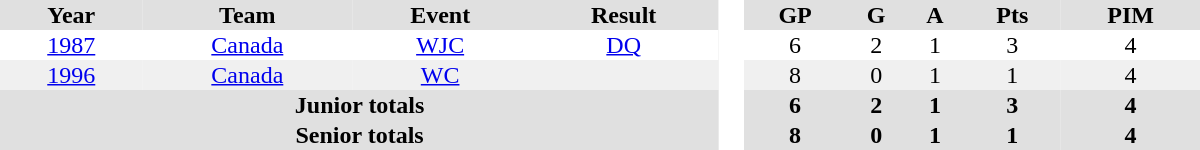<table border="0" cellpadding="1" cellspacing="0" style="text-align:center; width:50em">
<tr ALIGN="center" bgcolor="#e0e0e0">
<th>Year</th>
<th>Team</th>
<th>Event</th>
<th>Result</th>
<th rowspan="99" bgcolor="#ffffff"> </th>
<th>GP</th>
<th>G</th>
<th>A</th>
<th>Pts</th>
<th>PIM</th>
</tr>
<tr>
<td><a href='#'>1987</a></td>
<td><a href='#'>Canada</a></td>
<td><a href='#'>WJC</a></td>
<td><a href='#'>DQ</a></td>
<td>6</td>
<td>2</td>
<td>1</td>
<td>3</td>
<td>4</td>
</tr>
<tr style="background:#f0f0f0;">
<td><a href='#'>1996</a></td>
<td><a href='#'>Canada</a></td>
<td><a href='#'>WC</a></td>
<td></td>
<td>8</td>
<td>0</td>
<td>1</td>
<td>1</td>
<td>4</td>
</tr>
<tr bgcolor="#e0e0e0">
<th colspan=4>Junior totals</th>
<th>6</th>
<th>2</th>
<th>1</th>
<th>3</th>
<th>4</th>
</tr>
<tr bgcolor="#e0e0e0">
<th colspan=4>Senior totals</th>
<th>8</th>
<th>0</th>
<th>1</th>
<th>1</th>
<th>4</th>
</tr>
</table>
